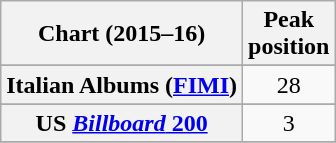<table class="wikitable sortable plainrowheaders" style="text-align:center">
<tr>
<th>Chart (2015–16)</th>
<th>Peak<br>position</th>
</tr>
<tr>
</tr>
<tr>
</tr>
<tr>
</tr>
<tr>
</tr>
<tr>
</tr>
<tr>
</tr>
<tr>
</tr>
<tr>
</tr>
<tr>
</tr>
<tr>
</tr>
<tr>
</tr>
<tr>
</tr>
<tr>
<th scope="row">Italian Albums (<a href='#'>FIMI</a>)</th>
<td>28</td>
</tr>
<tr>
</tr>
<tr>
</tr>
<tr>
</tr>
<tr>
</tr>
<tr>
</tr>
<tr>
</tr>
<tr>
</tr>
<tr>
<th scope="row">US <a href='#'><em>Billboard</em> 200</a></th>
<td>3</td>
</tr>
<tr>
</tr>
</table>
